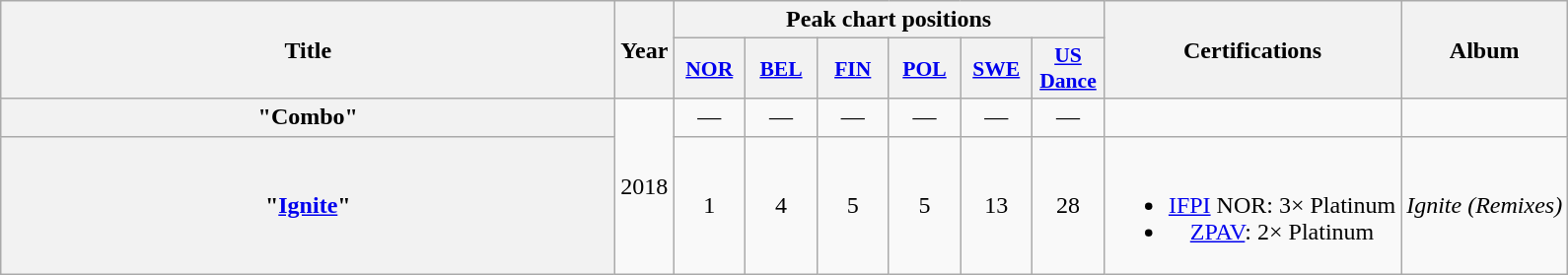<table class="wikitable plainrowheaders" style="text-align:center">
<tr>
<th scope="col" rowspan="2" style="width:25.5em;">Title</th>
<th scope="col" rowspan="2" style="width:1em;">Year</th>
<th colspan="6" scope="col">Peak chart positions</th>
<th scope="col" rowspan="2">Certifications</th>
<th scope="col" rowspan="2">Album</th>
</tr>
<tr>
<th scope="col" style="width:2.9em;font-size:90%;"><a href='#'>NOR</a><br></th>
<th scope="col" style="width:2.9em;font-size:90%;"><a href='#'>BEL</a><br></th>
<th scope="col" style="width:2.9em;font-size:90%;"><a href='#'>FIN</a><br></th>
<th scope="col" style="width:2.9em;font-size:90%;"><a href='#'>POL</a><br></th>
<th scope="col" style="width:2.9em;font-size:90%;"><a href='#'>SWE</a><br></th>
<th scope="col" style="width:2.9em;font-size:90%;"><a href='#'>US<br>Dance</a><br></th>
</tr>
<tr>
<th scope="row">"Combo" </th>
<td rowspan="2">2018</td>
<td>—</td>
<td>—</td>
<td>—</td>
<td>—</td>
<td>—</td>
<td>—</td>
<td></td>
<td></td>
</tr>
<tr>
<th scope="row">"<a href='#'>Ignite</a>" </th>
<td>1</td>
<td>4</td>
<td>5</td>
<td>5</td>
<td>13</td>
<td>28</td>
<td><br><ul><li><a href='#'>IFPI</a> NOR: 3× Platinum</li><li><a href='#'>ZPAV</a>: 2× Platinum</li></ul></td>
<td><em>Ignite (Remixes)</em></td>
</tr>
</table>
